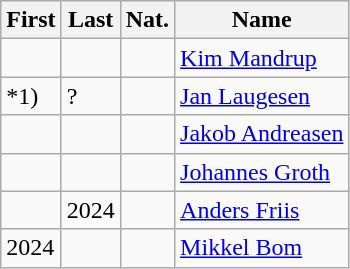<table class="wikitable sortable">
<tr>
<th>First</th>
<th>Last</th>
<th>Nat.</th>
<th>Name</th>
</tr>
<tr>
<td></td>
<td></td>
<td></td>
<td><a href='#'>Kim Mandrup</a></td>
</tr>
<tr>
<td> *1)</td>
<td>?</td>
<td></td>
<td><a href='#'>Jan Laugesen</a></td>
</tr>
<tr>
<td></td>
<td></td>
<td></td>
<td><a href='#'>Jakob Andreasen</a></td>
</tr>
<tr>
<td></td>
<td></td>
<td></td>
<td><a href='#'>Johannes Groth</a></td>
</tr>
<tr>
<td></td>
<td>2024</td>
<td></td>
<td><a href='#'>Anders Friis</a></td>
</tr>
<tr>
<td>2024</td>
<td></td>
<td></td>
<td><a href='#'>Mikkel Bom</a></td>
</tr>
</table>
